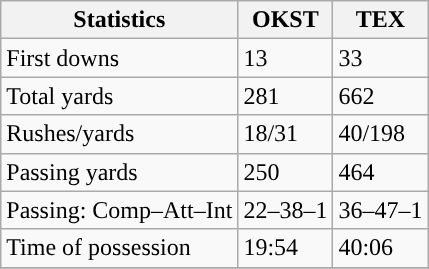<table class="wikitable" style="float: left;">
<tr>
<th>Statistics</th>
<th>OKST</th>
<th>TEX</th>
</tr>
<tr>
<td>First downs</td>
<td>13</td>
<td>33</td>
</tr>
<tr>
<td>Total yards</td>
<td>281</td>
<td>662</td>
</tr>
<tr>
<td>Rushes/yards</td>
<td>18/31</td>
<td>40/198</td>
</tr>
<tr>
<td>Passing yards</td>
<td>250</td>
<td>464</td>
</tr>
<tr>
<td>Passing: Comp–Att–Int</td>
<td>22–38–1</td>
<td>36–47–1</td>
</tr>
<tr>
<td>Time of possession</td>
<td>19:54</td>
<td>40:06</td>
</tr>
<tr>
</tr>
</table>
